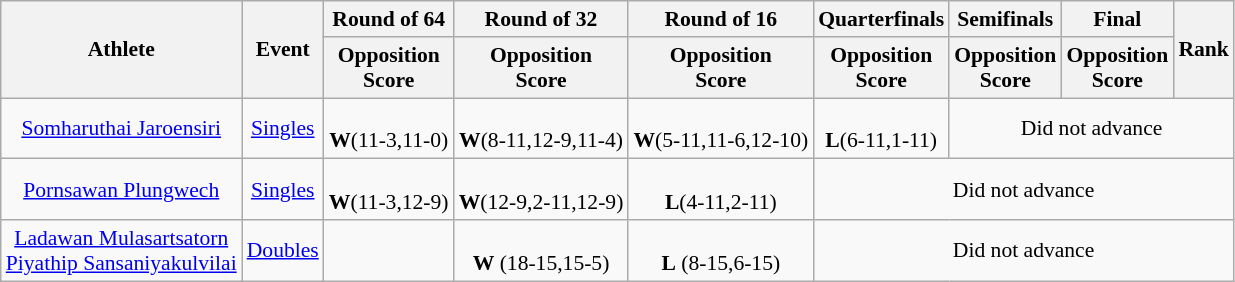<table class=wikitable style="font-size:90%">
<tr>
<th rowspan="2">Athlete</th>
<th rowspan="2">Event</th>
<th>Round of 64</th>
<th>Round of 32</th>
<th>Round of 16</th>
<th>Quarterfinals</th>
<th>Semifinals</th>
<th>Final</th>
<th rowspan="2">Rank</th>
</tr>
<tr>
<th>Opposition<br>Score</th>
<th>Opposition<br>Score</th>
<th>Opposition<br>Score</th>
<th>Opposition<br>Score</th>
<th>Opposition<br>Score</th>
<th>Opposition<br>Score</th>
</tr>
<tr align=center>
<td><a href='#'>Somharuthai Jaroensiri</a></td>
<td><a href='#'>Singles</a></td>
<td><br><strong>W</strong>(11-3,11-0)</td>
<td><br><strong>W</strong>(8-11,12-9,11-4)</td>
<td><br><strong>W</strong>(5-11,11-6,12-10)</td>
<td><br><strong>L</strong>(6-11,1-11)</td>
<td colspan="3" align="center">Did not advance</td>
</tr>
<tr align=center>
<td><a href='#'>Pornsawan Plungwech</a></td>
<td><a href='#'>Singles</a></td>
<td><br><strong>W</strong>(11-3,12-9)</td>
<td><br><strong>W</strong>(12-9,2-11,12-9)</td>
<td><br><strong>L</strong>(4-11,2-11)</td>
<td colspan="4" align="center">Did not advance</td>
</tr>
<tr align=center>
<td><a href='#'>Ladawan Mulasartsatorn</a><br><a href='#'>Piyathip Sansaniyakulvilai</a></td>
<td><a href='#'>Doubles</a></td>
<td></td>
<td><br> <strong>W</strong> (18-15,15-5)</td>
<td><br> <strong>L</strong> (8-15,6-15)</td>
<td colspan=4 align="center">Did not advance</td>
</tr>
</table>
